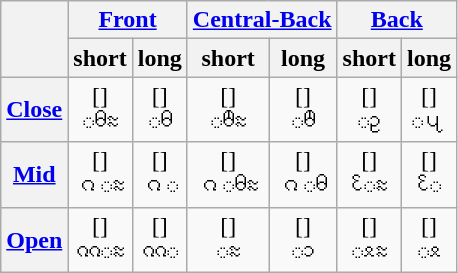<table class="wikitable" style="text-align: center">
<tr>
<th rowspan="2"> </th>
<th colspan=2><a href='#'>Front</a></th>
<th colspan=2><a href='#'>Central-Back</a></th>
<th colspan=2><a href='#'>Back</a></th>
</tr>
<tr class=small>
<th>short</th>
<th>long</th>
<th>short</th>
<th>long</th>
<th>short</th>
<th>long</th>
</tr>
<tr>
<th><a href='#'>Close</a></th>
<td>[]<br>◌ᦲᦰ</td>
<td>[]<br>◌ᦲ</td>
<td>[]<br>◌ᦹᦰ</td>
<td>[]<br>◌ᦹ</td>
<td>[]<br>◌ᦳ</td>
<td>[]<br>◌ᦴ</td>
</tr>
<tr>
<th><a href='#'>Mid</a></th>
<td>[]<br>ᦵ◌ᦰ</td>
<td>[]<br>ᦵ◌</td>
<td>[]<br>ᦵ◌ᦲᦰ</td>
<td>[]<br>ᦵ◌ᦲ</td>
<td>[]<br>ᦷ◌ᦰ</td>
<td>[]<br>ᦷ◌</td>
</tr>
<tr>
<th><a href='#'>Open</a></th>
<td>[]<br>ᦶ◌ᦰ</td>
<td>[]<br>ᦶ◌</td>
<td>[]<br>◌ᦰ</td>
<td>[]<br>◌ᦱ</td>
<td>[]<br>◌ᦸᦰ</td>
<td>[]<br>◌ᦸ</td>
</tr>
</table>
